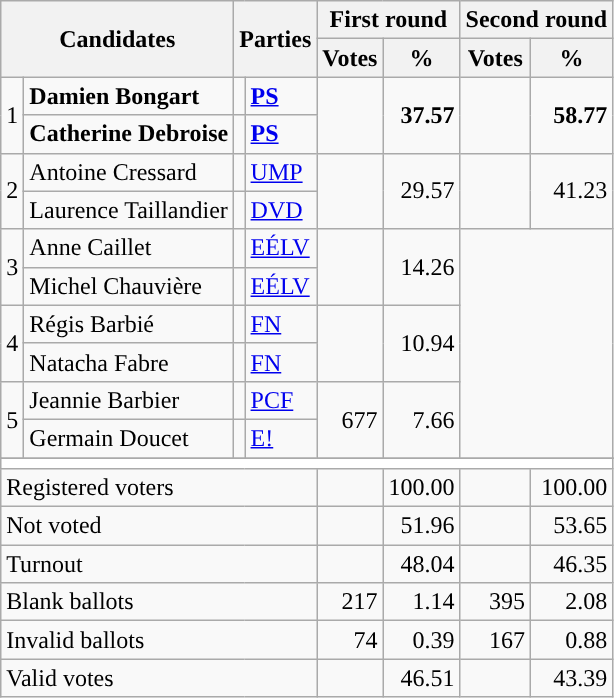<table class="wikitable centre">
<tr>
<th scope="col" rowspan=2 colspan=2>Candidates</th>
<th scope="col" rowspan=2 colspan=2>Parties</th>
<th scope="col" colspan=2>First round</th>
<th scope="col" colspan=2>Second round</th>
</tr>
<tr>
<th scope="col">Votes</th>
<th scope="col">%</th>
<th scope="col">Votes</th>
<th scope="col">%</th>
</tr>
<tr>
<td rowspan=2>1</td>
<td><strong>Damien Bongart</strong></td>
<td style="background-color: "></td>
<td><strong><a href='#'>PS</a></strong></td>
<td rowspan=2 style="text-align: right"><strong></strong></td>
<td rowspan=2 style="text-align: right"><strong>37.57</strong></td>
<td rowspan=2 style="text-align: right"><strong></strong></td>
<td rowspan=2 style="text-align: right"><strong>58.77</strong></td>
</tr>
<tr>
<td><strong>Catherine Debroise</strong></td>
<td style="background-color: "></td>
<td><strong><a href='#'>PS</a></strong></td>
</tr>
<tr>
<td rowspan=2>2</td>
<td>Antoine Cressard</td>
<td style="background-color: "></td>
<td><a href='#'>UMP</a></td>
<td rowspan=2 style="text-align: right"></td>
<td rowspan=2 style="text-align: right">29.57</td>
<td rowspan=2 style="text-align: right"></td>
<td rowspan=2 style="text-align: right">41.23</td>
</tr>
<tr>
<td>Laurence Taillandier</td>
<td style="background-color: "></td>
<td><a href='#'>DVD</a></td>
</tr>
<tr>
<td rowspan=2>3</td>
<td>Anne Caillet</td>
<td style="background-color: "></td>
<td><a href='#'>EÉLV</a></td>
<td rowspan=2 style="text-align: right"></td>
<td rowspan=2 style="text-align: right">14.26</td>
<td colspan="2" rowspan="6" style="text-align: right"></td>
</tr>
<tr>
<td>Michel Chauvière</td>
<td style="background-color: "></td>
<td><a href='#'>EÉLV</a></td>
</tr>
<tr>
<td rowspan=2>4</td>
<td>Régis Barbié</td>
<td style="background-color: "></td>
<td><a href='#'>FN</a></td>
<td rowspan=2 style="text-align: right"></td>
<td rowspan=2 style="text-align: right">10.94</td>
</tr>
<tr>
<td>Natacha Fabre</td>
<td style="background-color: "></td>
<td><a href='#'>FN</a></td>
</tr>
<tr>
<td rowspan=2>5</td>
<td>Jeannie Barbier</td>
<td style="background-color: "></td>
<td><a href='#'>PCF</a></td>
<td rowspan=2 style="text-align: right">677</td>
<td rowspan=2 style="text-align: right">7.66</td>
</tr>
<tr>
<td>Germain Doucet</td>
<td style="background-color: "></td>
<td><a href='#'>E!</a></td>
</tr>
<tr>
</tr>
<tr bgcolor=white>
<td colspan=8></td>
</tr>
<tr>
<td colspan=4>Registered voters</td>
<td style="text-align: right"></td>
<td style="text-align: right">100.00</td>
<td style="text-align: right"></td>
<td style="text-align: right">100.00</td>
</tr>
<tr>
<td colspan=4>Not voted</td>
<td style="text-align: right"></td>
<td style="text-align: right">51.96</td>
<td style="text-align: right"></td>
<td style="text-align: right">53.65</td>
</tr>
<tr>
<td colspan=4>Turnout</td>
<td style="text-align: right"></td>
<td style="text-align: right">48.04</td>
<td style="text-align: right"></td>
<td style="text-align: right">46.35</td>
</tr>
<tr>
<td colspan=4>Blank ballots</td>
<td style="text-align: right">217</td>
<td style="text-align: right">1.14</td>
<td style="text-align: right">395</td>
<td style="text-align: right">2.08</td>
</tr>
<tr>
<td colspan=4>Invalid ballots</td>
<td style="text-align: right">74</td>
<td style="text-align: right">0.39</td>
<td style="text-align: right">167</td>
<td style="text-align: right">0.88</td>
</tr>
<tr>
<td colspan=4>Valid votes</td>
<td style="text-align: right"></td>
<td style="text-align: right">46.51</td>
<td style="text-align: right"></td>
<td style="text-align: right">43.39</td>
</tr>
</table>
